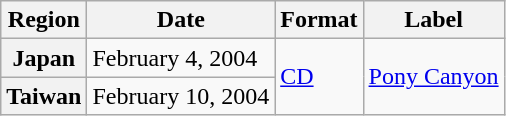<table class="wikitable plainrowheaders">
<tr>
<th scope="col">Region</th>
<th scope="col">Date</th>
<th scope="col">Format</th>
<th scope="col">Label</th>
</tr>
<tr>
<th scope="row">Japan</th>
<td>February 4, 2004</td>
<td rowspan="2"><a href='#'>CD</a></td>
<td rowspan="2"><a href='#'>Pony Canyon</a></td>
</tr>
<tr>
<th scope="row">Taiwan</th>
<td>February 10, 2004</td>
</tr>
</table>
